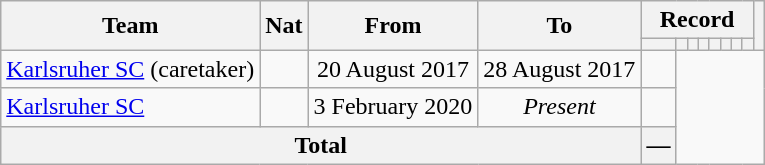<table class="wikitable" style="text-align: center">
<tr>
<th rowspan="2">Team</th>
<th rowspan="2">Nat</th>
<th rowspan="2">From</th>
<th rowspan="2">To</th>
<th colspan="8">Record</th>
<th rowspan=2></th>
</tr>
<tr>
<th></th>
<th></th>
<th></th>
<th></th>
<th></th>
<th></th>
<th></th>
<th></th>
</tr>
<tr>
<td align=left><a href='#'>Karlsruher SC</a> (caretaker)</td>
<td></td>
<td>20 August 2017</td>
<td>28 August 2017<br></td>
<td></td>
</tr>
<tr>
<td align=left><a href='#'>Karlsruher SC</a></td>
<td></td>
<td>3 February 2020</td>
<td><em>Present</em><br></td>
<td></td>
</tr>
<tr>
<th colspan="4">Total<br></th>
<th>—</th>
</tr>
</table>
